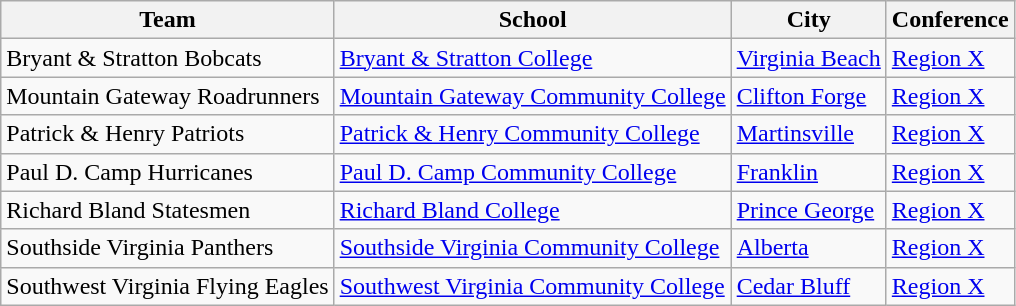<table class="sortable wikitable">
<tr>
<th>Team</th>
<th>School</th>
<th>City</th>
<th>Conference</th>
</tr>
<tr>
<td>Bryant & Stratton Bobcats</td>
<td><a href='#'>Bryant & Stratton College</a></td>
<td><a href='#'>Virginia Beach</a></td>
<td><a href='#'>Region X</a></td>
</tr>
<tr>
<td>Mountain Gateway Roadrunners</td>
<td><a href='#'>Mountain Gateway Community College</a></td>
<td><a href='#'>Clifton Forge</a></td>
<td><a href='#'>Region X</a></td>
</tr>
<tr>
<td>Patrick & Henry Patriots</td>
<td><a href='#'>Patrick & Henry Community College</a></td>
<td><a href='#'>Martinsville</a></td>
<td><a href='#'>Region X</a></td>
</tr>
<tr>
<td>Paul D. Camp Hurricanes</td>
<td><a href='#'>Paul D. Camp Community College</a></td>
<td><a href='#'>Franklin</a></td>
<td><a href='#'>Region X</a></td>
</tr>
<tr>
<td>Richard Bland Statesmen</td>
<td><a href='#'>Richard Bland College</a></td>
<td><a href='#'>Prince George</a></td>
<td><a href='#'>Region X</a></td>
</tr>
<tr>
<td>Southside Virginia Panthers</td>
<td><a href='#'>Southside Virginia Community College</a></td>
<td><a href='#'>Alberta</a></td>
<td><a href='#'>Region X</a></td>
</tr>
<tr>
<td>Southwest Virginia Flying Eagles</td>
<td><a href='#'>Southwest Virginia Community College</a></td>
<td><a href='#'>Cedar Bluff</a></td>
<td><a href='#'>Region X</a></td>
</tr>
</table>
